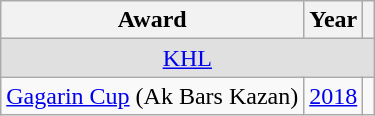<table class="wikitable">
<tr>
<th>Award</th>
<th>Year</th>
<th></th>
</tr>
<tr ALIGN="center" bgcolor="#e0e0e0">
<td colspan="3"><a href='#'>KHL</a></td>
</tr>
<tr>
<td><a href='#'>Gagarin Cup</a> (Ak Bars Kazan)</td>
<td><a href='#'>2018</a></td>
<td></td>
</tr>
</table>
